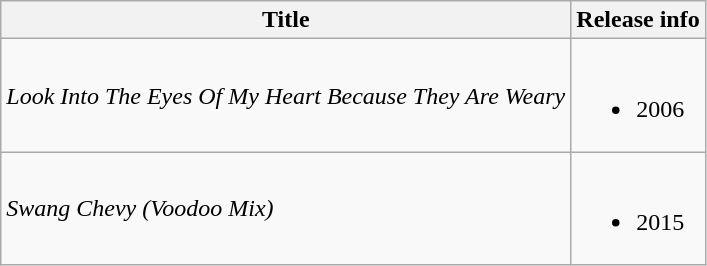<table class="wikitable">
<tr>
<th>Title</th>
<th>Release info</th>
</tr>
<tr>
<td><em>Look Into The Eyes Of My Heart Because They Are Weary</em></td>
<td><br><ul><li>2006</li></ul></td>
</tr>
<tr>
<td><em>Swang Chevy (Voodoo Mix)</em></td>
<td><br><ul><li>2015</li></ul></td>
</tr>
</table>
